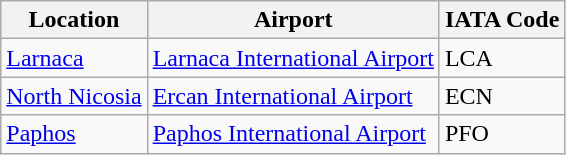<table class="wikitable">
<tr>
<th>Location</th>
<th>Airport</th>
<th>IATA Code</th>
</tr>
<tr>
<td><a href='#'>Larnaca</a></td>
<td><a href='#'>Larnaca International Airport</a></td>
<td>LCA</td>
</tr>
<tr>
<td><a href='#'>North Nicosia</a></td>
<td><a href='#'>Ercan International Airport</a></td>
<td>ECN</td>
</tr>
<tr>
<td><a href='#'>Paphos</a></td>
<td><a href='#'>Paphos International Airport</a></td>
<td>PFO</td>
</tr>
</table>
